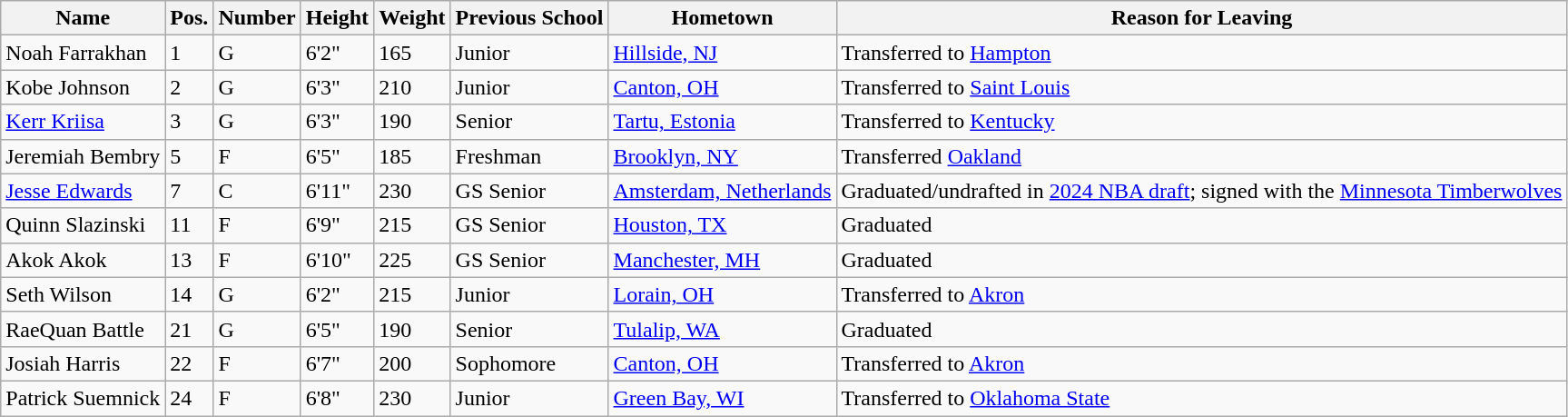<table class="wikitable sortable">
<tr>
<th>Name</th>
<th>Pos.</th>
<th>Number</th>
<th>Height</th>
<th>Weight</th>
<th>Previous School</th>
<th>Hometown</th>
<th>Reason for Leaving</th>
</tr>
<tr>
<td>Noah Farrakhan</td>
<td>1</td>
<td>G</td>
<td>6'2"</td>
<td>165</td>
<td>Junior</td>
<td><a href='#'>Hillside, NJ</a></td>
<td>Transferred to <a href='#'>Hampton</a></td>
</tr>
<tr>
<td>Kobe Johnson</td>
<td>2</td>
<td>G</td>
<td>6'3"</td>
<td>210</td>
<td>Junior</td>
<td><a href='#'>Canton, OH</a></td>
<td>Transferred to <a href='#'>Saint Louis</a></td>
</tr>
<tr>
<td><a href='#'>Kerr Kriisa</a></td>
<td>3</td>
<td>G</td>
<td>6'3"</td>
<td>190</td>
<td>Senior</td>
<td><a href='#'>Tartu, Estonia</a></td>
<td>Transferred to <a href='#'>Kentucky</a></td>
</tr>
<tr>
<td>Jeremiah Bembry</td>
<td>5</td>
<td>F</td>
<td>6'5"</td>
<td>185</td>
<td> Freshman</td>
<td><a href='#'>Brooklyn, NY</a></td>
<td>Transferred <a href='#'>Oakland</a></td>
</tr>
<tr>
<td><a href='#'>Jesse Edwards</a></td>
<td>7</td>
<td>C</td>
<td>6'11"</td>
<td>230</td>
<td>GS Senior</td>
<td><a href='#'>Amsterdam, Netherlands</a></td>
<td>Graduated/undrafted in <a href='#'>2024 NBA draft</a>; signed with the <a href='#'>Minnesota Timberwolves</a></td>
</tr>
<tr>
<td>Quinn Slazinski</td>
<td>11</td>
<td>F</td>
<td>6'9"</td>
<td>215</td>
<td>GS Senior</td>
<td><a href='#'>Houston, TX</a></td>
<td>Graduated</td>
</tr>
<tr>
<td>Akok Akok</td>
<td>13</td>
<td>F</td>
<td>6'10"</td>
<td>225</td>
<td>GS Senior</td>
<td><a href='#'>Manchester, MH</a></td>
<td>Graduated</td>
</tr>
<tr>
<td>Seth Wilson</td>
<td>14</td>
<td>G</td>
<td>6'2"</td>
<td>215</td>
<td>Junior</td>
<td><a href='#'>Lorain, OH</a></td>
<td>Transferred to <a href='#'>Akron</a></td>
</tr>
<tr>
<td>RaeQuan Battle</td>
<td>21</td>
<td>G</td>
<td>6'5"</td>
<td>190</td>
<td>Senior</td>
<td><a href='#'>Tulalip, WA</a></td>
<td>Graduated</td>
</tr>
<tr>
<td>Josiah Harris</td>
<td>22</td>
<td>F</td>
<td>6'7"</td>
<td>200</td>
<td>Sophomore</td>
<td><a href='#'>Canton, OH</a></td>
<td>Transferred to <a href='#'>Akron</a></td>
</tr>
<tr>
<td>Patrick Suemnick</td>
<td>24</td>
<td>F</td>
<td>6'8"</td>
<td>230</td>
<td>Junior</td>
<td><a href='#'>Green Bay, WI</a></td>
<td>Transferred to <a href='#'>Oklahoma State</a></td>
</tr>
</table>
